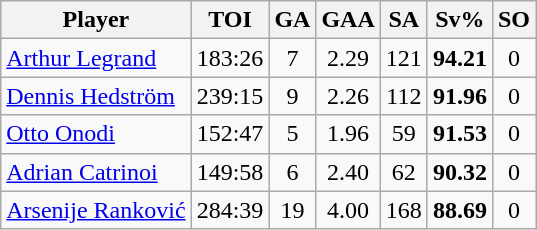<table class="wikitable sortable" style="text-align:center;">
<tr>
<th>Player</th>
<th>TOI</th>
<th>GA</th>
<th>GAA</th>
<th>SA</th>
<th>Sv%</th>
<th>SO</th>
</tr>
<tr>
<td style="text-align:left;"> <a href='#'>Arthur Legrand</a></td>
<td>183:26</td>
<td>7</td>
<td>2.29</td>
<td>121</td>
<td><strong>94.21</strong></td>
<td>0</td>
</tr>
<tr>
<td style="text-align:left;"> <a href='#'>Dennis Hedström</a></td>
<td>239:15</td>
<td>9</td>
<td>2.26</td>
<td>112</td>
<td><strong>91.96</strong></td>
<td>0</td>
</tr>
<tr>
<td style="text-align:left;"> <a href='#'>Otto Onodi</a></td>
<td>152:47</td>
<td>5</td>
<td>1.96</td>
<td>59</td>
<td><strong>91.53</strong></td>
<td>0</td>
</tr>
<tr>
<td style="text-align:left;"> <a href='#'>Adrian Catrinoi</a></td>
<td>149:58</td>
<td>6</td>
<td>2.40</td>
<td>62</td>
<td><strong>90.32</strong></td>
<td>0</td>
</tr>
<tr>
<td style="text-align:left;"> <a href='#'>Arsenije Ranković</a></td>
<td>284:39</td>
<td>19</td>
<td>4.00</td>
<td>168</td>
<td><strong>88.69</strong></td>
<td>0</td>
</tr>
</table>
